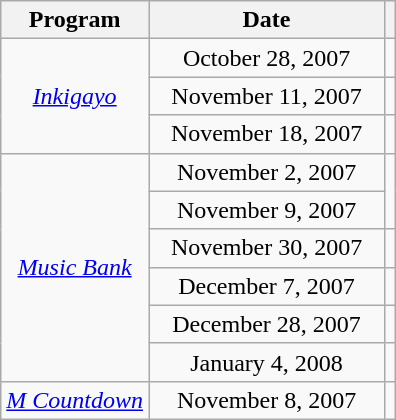<table class="wikitable" style="text-align:center">
<tr>
<th>Program</th>
<th width="150">Date</th>
<th></th>
</tr>
<tr>
<td rowspan="3"><em><a href='#'>Inkigayo</a></em></td>
<td>October 28, 2007</td>
<td></td>
</tr>
<tr>
<td>November 11, 2007</td>
<td></td>
</tr>
<tr>
<td>November 18, 2007</td>
<td></td>
</tr>
<tr>
<td rowspan="6"><a href='#'><em>Music Bank</em></a></td>
<td>November 2, 2007</td>
<td rowspan="2"></td>
</tr>
<tr>
<td>November 9, 2007</td>
</tr>
<tr>
<td>November 30, 2007</td>
<td></td>
</tr>
<tr>
<td>December 7, 2007</td>
<td></td>
</tr>
<tr>
<td>December 28, 2007</td>
<td></td>
</tr>
<tr>
<td>January 4, 2008</td>
<td></td>
</tr>
<tr>
<td><em><a href='#'>M Countdown</a></em></td>
<td>November 8, 2007</td>
<td></td>
</tr>
</table>
